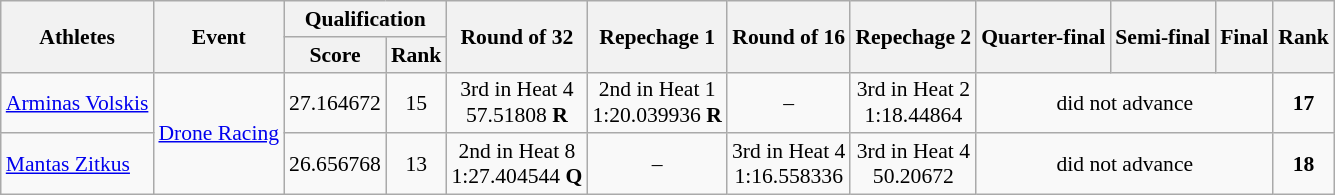<table class="wikitable" style="font-size:90%;">
<tr>
<th rowspan="2">Athletes</th>
<th rowspan="2">Event</th>
<th colspan="2">Qualification</th>
<th rowspan="2">Round of 32</th>
<th rowspan="2">Repechage 1</th>
<th rowspan="2">Round of 16</th>
<th rowspan="2">Repechage 2</th>
<th rowspan="2">Quarter-final</th>
<th rowspan="2">Semi-final</th>
<th rowspan="2">Final</th>
<th rowspan="2">Rank</th>
</tr>
<tr>
<th>Score</th>
<th>Rank</th>
</tr>
<tr align="center">
<td align="left"><a href='#'>Arminas Volskis</a></td>
<td rowspan="2" align="left"><a href='#'>Drone Racing</a></td>
<td>27.164672</td>
<td>15</td>
<td>3rd in Heat 4<br> 57.51808 <strong>R</strong></td>
<td>2nd in Heat 1<br> 1:20.039936 <strong>R</strong></td>
<td>–</td>
<td>3rd in Heat 2 <br> 1:18.44864</td>
<td colspan=3>did not advance</td>
<td><strong>17</strong></td>
</tr>
<tr align="center">
<td align="left"><a href='#'>Mantas Zitkus</a></td>
<td>26.656768</td>
<td>13</td>
<td>2nd in Heat 8 <br> 1:27.404544 <strong>Q</strong></td>
<td>–</td>
<td>3rd in Heat 4 <br> 1:16.558336</td>
<td>3rd in Heat 4 <br> 50.20672</td>
<td colspan=3>did not advance</td>
<td><strong>18</strong></td>
</tr>
</table>
